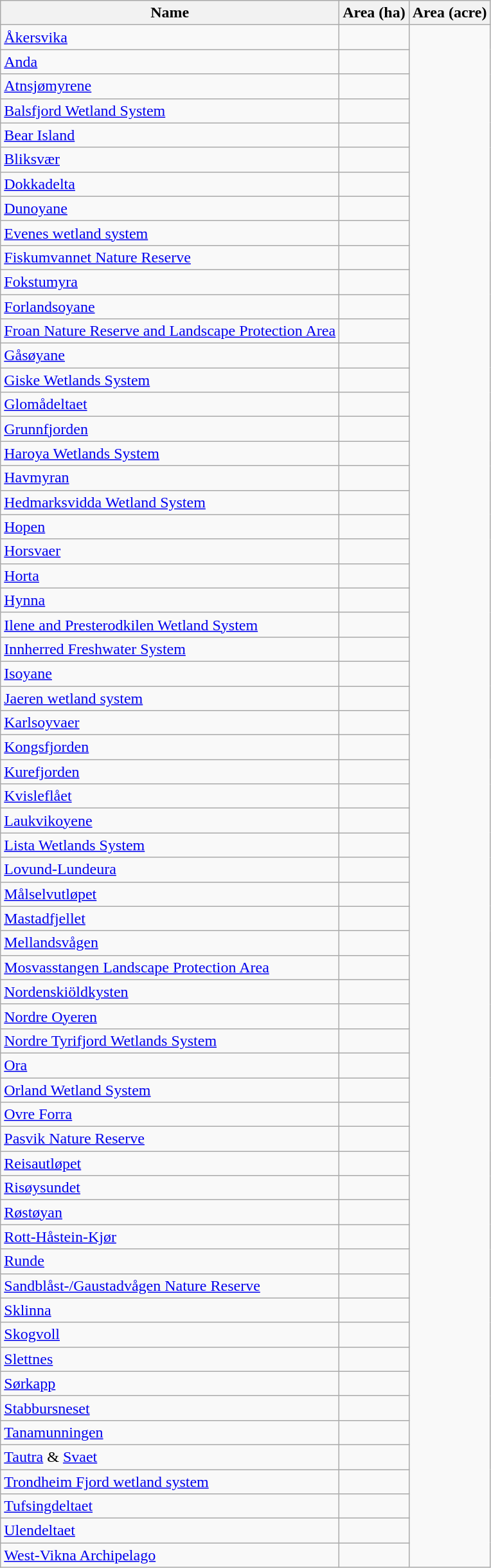<table class="wikitable">
<tr>
<th scope="col" align=left>Name</th>
<th scope="col">Area (ha)</th>
<th scope="col">Area (acre)</th>
</tr>
<tr ---->
<td><a href='#'>Åkersvika</a></td>
<td></td>
</tr>
<tr ---->
<td><a href='#'>Anda</a></td>
<td></td>
</tr>
<tr ---->
<td><a href='#'>Atnsjømyrene</a></td>
<td></td>
</tr>
<tr ---->
<td><a href='#'>Balsfjord Wetland System</a></td>
<td></td>
</tr>
<tr ---->
<td><a href='#'>Bear Island</a></td>
<td></td>
</tr>
<tr ---->
<td><a href='#'>Bliksvær</a></td>
<td></td>
</tr>
<tr ---->
<td><a href='#'>Dokkadelta</a></td>
<td></td>
</tr>
<tr ---->
<td><a href='#'>Dunoyane</a></td>
<td></td>
</tr>
<tr ---->
<td><a href='#'>Evenes wetland system</a></td>
<td></td>
</tr>
<tr ---->
<td><a href='#'>Fiskumvannet Nature Reserve</a></td>
<td></td>
</tr>
<tr ---->
<td><a href='#'>Fokstumyra</a></td>
<td></td>
</tr>
<tr ---->
<td><a href='#'>Forlandsoyane</a></td>
<td></td>
</tr>
<tr ---->
<td><a href='#'>Froan Nature Reserve and Landscape Protection Area</a></td>
<td></td>
</tr>
<tr ---->
<td><a href='#'>Gåsøyane</a></td>
<td></td>
</tr>
<tr ---->
<td><a href='#'>Giske Wetlands System</a></td>
<td></td>
</tr>
<tr ---->
<td><a href='#'>Glomådeltaet</a></td>
<td></td>
</tr>
<tr ---->
<td><a href='#'>Grunnfjorden</a></td>
<td></td>
</tr>
<tr ---->
<td><a href='#'>Haroya Wetlands System</a></td>
<td></td>
</tr>
<tr ---->
<td><a href='#'>Havmyran</a></td>
<td></td>
</tr>
<tr ---->
<td><a href='#'>Hedmarksvidda Wetland System</a></td>
<td></td>
</tr>
<tr ---->
<td><a href='#'>Hopen</a></td>
<td></td>
</tr>
<tr ---->
<td><a href='#'>Horsvaer</a></td>
<td></td>
</tr>
<tr ---->
<td><a href='#'>Horta</a></td>
<td></td>
</tr>
<tr ---->
<td><a href='#'>Hynna</a></td>
<td></td>
</tr>
<tr ---->
<td><a href='#'>Ilene and Presterodkilen Wetland System</a></td>
<td></td>
</tr>
<tr ---->
<td><a href='#'>Innherred Freshwater System</a></td>
<td></td>
</tr>
<tr ---->
<td><a href='#'>Isoyane</a></td>
<td></td>
</tr>
<tr ---->
<td><a href='#'>Jaeren wetland system</a></td>
<td></td>
</tr>
<tr ---->
<td><a href='#'>Karlsoyvaer</a></td>
<td></td>
</tr>
<tr ---->
<td><a href='#'>Kongsfjorden</a></td>
<td></td>
</tr>
<tr ---->
<td><a href='#'>Kurefjorden</a></td>
<td></td>
</tr>
<tr ---->
<td><a href='#'>Kvisleflået</a></td>
<td></td>
</tr>
<tr ---->
<td><a href='#'>Laukvikoyene</a></td>
<td></td>
</tr>
<tr ---->
<td><a href='#'>Lista Wetlands System</a></td>
<td></td>
</tr>
<tr ---->
<td><a href='#'>Lovund-Lundeura</a></td>
<td></td>
</tr>
<tr ---->
<td><a href='#'>Målselvutløpet</a></td>
<td></td>
</tr>
<tr ---->
<td><a href='#'>Mastadfjellet</a></td>
<td></td>
</tr>
<tr ---->
<td><a href='#'>Mellandsvågen</a></td>
<td></td>
</tr>
<tr ---->
<td><a href='#'>Mosvasstangen Landscape Protection Area</a></td>
<td></td>
</tr>
<tr ---->
<td><a href='#'>Nordenskiöldkysten</a></td>
<td></td>
</tr>
<tr ---->
<td><a href='#'>Nordre Oyeren</a></td>
<td></td>
</tr>
<tr ---->
<td><a href='#'>Nordre Tyrifjord Wetlands System</a></td>
<td></td>
</tr>
<tr ---->
<td><a href='#'>Ora</a></td>
<td></td>
</tr>
<tr ---->
<td><a href='#'>Orland Wetland System</a></td>
<td></td>
</tr>
<tr ---->
<td><a href='#'>Ovre Forra</a></td>
<td></td>
</tr>
<tr ---->
<td><a href='#'>Pasvik Nature Reserve</a></td>
<td></td>
</tr>
<tr ---->
<td><a href='#'>Reisautløpet</a></td>
<td></td>
</tr>
<tr ---->
<td><a href='#'>Risøysundet</a></td>
<td></td>
</tr>
<tr ---->
<td><a href='#'>Røstøyan</a></td>
<td></td>
</tr>
<tr ---->
<td><a href='#'>Rott-Håstein-Kjør</a></td>
<td></td>
</tr>
<tr ---->
<td><a href='#'>Runde</a></td>
<td></td>
</tr>
<tr ---->
<td><a href='#'>Sandblåst-/Gaustadvågen Nature Reserve</a></td>
<td></td>
</tr>
<tr ---->
<td><a href='#'>Sklinna</a></td>
<td></td>
</tr>
<tr ---->
<td><a href='#'>Skogvoll</a></td>
<td></td>
</tr>
<tr ---->
<td><a href='#'>Slettnes</a></td>
<td></td>
</tr>
<tr ---->
<td><a href='#'>Sørkapp</a></td>
<td></td>
</tr>
<tr ---->
<td><a href='#'>Stabbursneset</a></td>
<td></td>
</tr>
<tr ---->
<td><a href='#'>Tanamunningen</a></td>
<td></td>
</tr>
<tr ---->
<td><a href='#'>Tautra</a> & <a href='#'>Svaet</a></td>
<td></td>
</tr>
<tr ---->
<td><a href='#'>Trondheim Fjord wetland system</a></td>
<td></td>
</tr>
<tr ---->
<td><a href='#'>Tufsingdeltaet</a></td>
<td></td>
</tr>
<tr ---->
<td><a href='#'>Ulendeltaet</a></td>
<td></td>
</tr>
<tr ---->
<td><a href='#'>West-Vikna Archipelago</a></td>
<td></td>
</tr>
</table>
